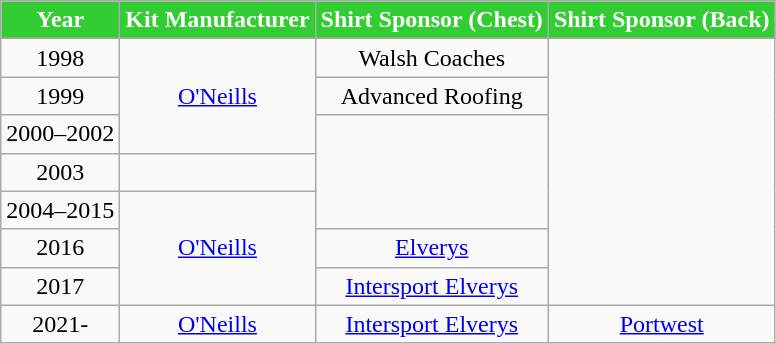<table class="wikitable" style="text-align:center;margin-left:1em;float:center">
<tr>
<th style=background:#32CD32;color:white;><strong>Year</strong></th>
<th style=background:#32CD32;color:white;><strong>Kit Manufacturer</strong></th>
<th style=background:#32CD32;color:white;><strong>Shirt Sponsor (Chest)</strong></th>
<th style=background:#32CD32;color:white;><strong>Shirt Sponsor (Back)</strong></th>
</tr>
<tr>
<td>1998</td>
<td rowspan="3"><a href='#'>O'Neills</a></td>
<td>Walsh Coaches</td>
</tr>
<tr>
<td>1999</td>
<td>Advanced Roofing</td>
</tr>
<tr>
<td>2000–2002</td>
<td rowspan="3"></td>
</tr>
<tr>
<td>2003</td>
<td rowspan="1"></td>
</tr>
<tr>
<td>2004–2015</td>
<td rowspan="3"><a href='#'>O'Neills</a></td>
</tr>
<tr>
<td>2016</td>
<td><a href='#'>Elverys</a></td>
</tr>
<tr>
<td>2017</td>
<td><a href='#'>Intersport Elverys</a></td>
</tr>
<tr>
<td>2021-</td>
<td><a href='#'>O'Neills</a></td>
<td><a href='#'>Intersport Elverys</a></td>
<td><a href='#'>Portwest</a></td>
</tr>
</table>
